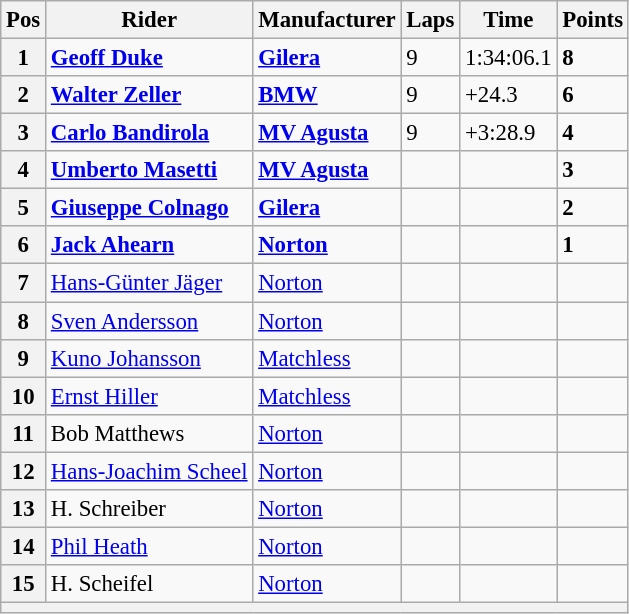<table class="wikitable" style="font-size: 95%;">
<tr>
<th>Pos</th>
<th>Rider</th>
<th>Manufacturer</th>
<th>Laps</th>
<th>Time</th>
<th>Points</th>
</tr>
<tr>
<th>1</th>
<td> <strong><a href='#'>Geoff Duke</a></strong></td>
<td><strong><a href='#'>Gilera</a></strong></td>
<td>9</td>
<td>1:34:06.1</td>
<td><strong>8</strong></td>
</tr>
<tr>
<th>2</th>
<td> <strong><a href='#'>Walter Zeller</a></strong></td>
<td><strong><a href='#'>BMW</a></strong></td>
<td>9</td>
<td>+24.3</td>
<td><strong>6</strong></td>
</tr>
<tr>
<th>3</th>
<td> <strong><a href='#'>Carlo Bandirola</a></strong></td>
<td><strong><a href='#'>MV Agusta</a></strong></td>
<td>9</td>
<td>+3:28.9</td>
<td><strong>4</strong></td>
</tr>
<tr>
<th>4</th>
<td> <strong><a href='#'>Umberto Masetti</a></strong></td>
<td><strong><a href='#'>MV Agusta</a></strong></td>
<td></td>
<td></td>
<td><strong>3</strong></td>
</tr>
<tr>
<th>5</th>
<td> <strong><a href='#'>Giuseppe Colnago</a></strong></td>
<td><strong><a href='#'>Gilera</a></strong></td>
<td></td>
<td></td>
<td><strong>2</strong></td>
</tr>
<tr>
<th>6</th>
<td> <strong><a href='#'>Jack Ahearn</a></strong></td>
<td><strong><a href='#'>Norton</a></strong></td>
<td></td>
<td></td>
<td><strong>1</strong></td>
</tr>
<tr>
<th>7</th>
<td> <a href='#'>Hans-Günter Jäger</a></td>
<td><a href='#'>Norton</a></td>
<td></td>
<td></td>
<td></td>
</tr>
<tr>
<th>8</th>
<td> <a href='#'>Sven Andersson</a></td>
<td><a href='#'>Norton</a></td>
<td></td>
<td></td>
<td></td>
</tr>
<tr>
<th>9</th>
<td> <a href='#'>Kuno Johansson</a></td>
<td><a href='#'>Matchless</a></td>
<td></td>
<td></td>
<td></td>
</tr>
<tr>
<th>10</th>
<td> <a href='#'>Ernst Hiller</a></td>
<td><a href='#'>Matchless</a></td>
<td></td>
<td></td>
<td></td>
</tr>
<tr>
<th>11</th>
<td> Bob Matthews</td>
<td><a href='#'>Norton</a></td>
<td></td>
<td></td>
<td></td>
</tr>
<tr>
<th>12</th>
<td> <a href='#'>Hans-Joachim Scheel</a></td>
<td><a href='#'>Norton</a></td>
<td></td>
<td></td>
<td></td>
</tr>
<tr>
<th>13</th>
<td> H. Schreiber</td>
<td><a href='#'>Norton</a></td>
<td></td>
<td></td>
<td></td>
</tr>
<tr>
<th>14</th>
<td> <a href='#'>Phil Heath</a></td>
<td><a href='#'>Norton</a></td>
<td></td>
<td></td>
<td></td>
</tr>
<tr>
<th>15</th>
<td> H. Scheifel</td>
<td><a href='#'>Norton</a></td>
<td></td>
<td></td>
<td></td>
</tr>
<tr>
<th colspan=6></th>
</tr>
</table>
